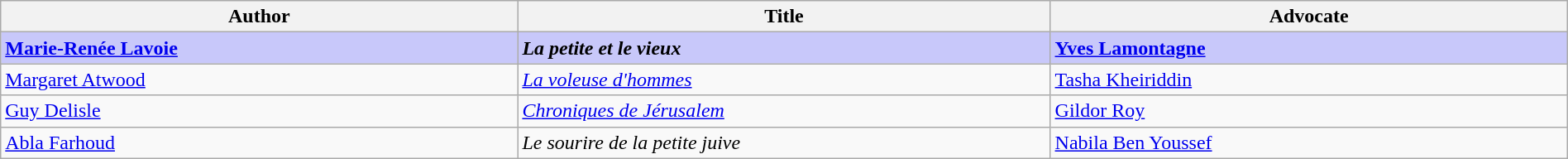<table class="wikitable" style="width:100%;">
<tr>
<th width=33%>Author</th>
<th width=34%>Title</th>
<th width=34%>Advocate</th>
</tr>
<tr>
<td style="background:#C8C8FA"><strong><a href='#'>Marie-Renée Lavoie</a></strong></td>
<td style="background:#C8C8FA"><strong><em>La petite et le vieux</em></strong></td>
<td style="background:#C8C8FA"><strong><a href='#'>Yves Lamontagne</a></strong></td>
</tr>
<tr>
<td><a href='#'>Margaret Atwood</a></td>
<td><em><a href='#'>La voleuse d'hommes</a></em></td>
<td><a href='#'>Tasha Kheiriddin</a></td>
</tr>
<tr>
<td><a href='#'>Guy Delisle</a></td>
<td><em><a href='#'>Chroniques de Jérusalem</a></em></td>
<td><a href='#'>Gildor Roy</a></td>
</tr>
<tr>
<td><a href='#'>Abla Farhoud</a></td>
<td><em>Le sourire de la petite juive</em></td>
<td><a href='#'>Nabila Ben Youssef</a></td>
</tr>
</table>
